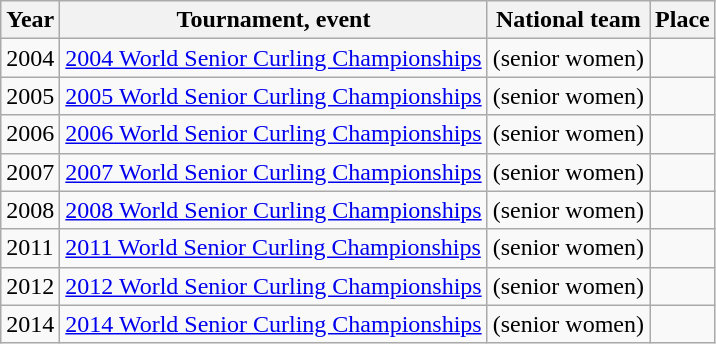<table class="wikitable">
<tr>
<th scope="col">Year</th>
<th scope="col">Tournament, event</th>
<th scope="col">National team</th>
<th scope="col">Place</th>
</tr>
<tr>
<td>2004</td>
<td><a href='#'>2004 World Senior Curling Championships</a></td>
<td> (senior women)</td>
<td></td>
</tr>
<tr>
<td>2005</td>
<td><a href='#'>2005 World Senior Curling Championships</a></td>
<td> (senior women)</td>
<td></td>
</tr>
<tr>
<td>2006</td>
<td><a href='#'>2006 World Senior Curling Championships</a></td>
<td> (senior women)</td>
<td></td>
</tr>
<tr>
<td>2007</td>
<td><a href='#'>2007 World Senior Curling Championships</a></td>
<td> (senior women)</td>
<td></td>
</tr>
<tr>
<td>2008</td>
<td><a href='#'>2008 World Senior Curling Championships</a></td>
<td> (senior women)</td>
<td></td>
</tr>
<tr>
<td>2011</td>
<td><a href='#'>2011 World Senior Curling Championships</a></td>
<td> (senior women)</td>
<td></td>
</tr>
<tr>
<td>2012</td>
<td><a href='#'>2012 World Senior Curling Championships</a></td>
<td> (senior women)</td>
<td></td>
</tr>
<tr>
<td>2014</td>
<td><a href='#'>2014 World Senior Curling Championships</a></td>
<td> (senior women)</td>
<td></td>
</tr>
</table>
